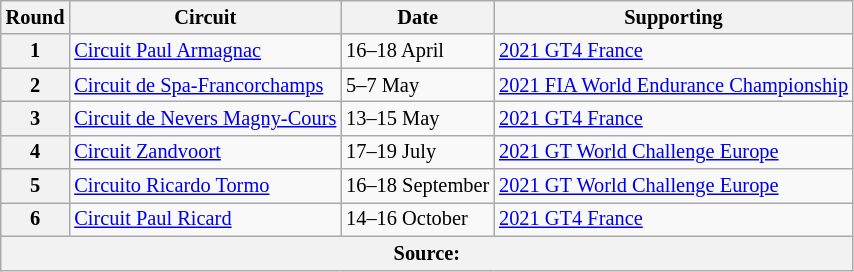<table class="wikitable" style="font-size: 85%;">
<tr>
<th>Round</th>
<th>Circuit</th>
<th>Date</th>
<th>Supporting</th>
</tr>
<tr>
<th>1</th>
<td> <a href='#'>Circuit Paul Armagnac</a></td>
<td>16–18 April</td>
<td><a href='#'>2021 GT4 France</a></td>
</tr>
<tr>
<th>2</th>
<td> <a href='#'>Circuit de Spa-Francorchamps</a></td>
<td>5–7 May</td>
<td><a href='#'>2021 FIA World Endurance Championship</a></td>
</tr>
<tr>
<th>3</th>
<td> <a href='#'>Circuit de Nevers Magny-Cours</a></td>
<td>13–15 May</td>
<td><a href='#'>2021 GT4 France</a></td>
</tr>
<tr>
<th>4</th>
<td> <a href='#'>Circuit Zandvoort</a></td>
<td>17–19 July</td>
<td><a href='#'>2021 GT World Challenge Europe</a></td>
</tr>
<tr>
<th>5</th>
<td> <a href='#'>Circuito Ricardo Tormo</a></td>
<td>16–18 September</td>
<td><a href='#'>2021 GT World Challenge Europe</a></td>
</tr>
<tr>
<th>6</th>
<td> <a href='#'>Circuit Paul Ricard</a></td>
<td>14–16 October</td>
<td><a href='#'>2021 GT4 France</a></td>
</tr>
<tr>
<th colspan=4>Source: </th>
</tr>
</table>
